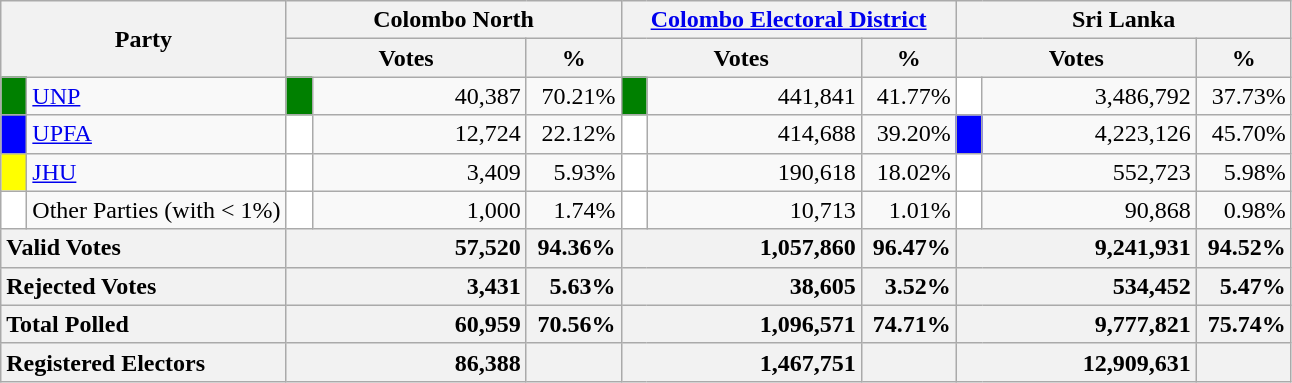<table class="wikitable">
<tr>
<th colspan="2" width="144px"rowspan="2">Party</th>
<th colspan="3" width="216px">Colombo North</th>
<th colspan="3" width="216px"><a href='#'>Colombo Electoral District</a></th>
<th colspan="3" width="216px">Sri Lanka</th>
</tr>
<tr>
<th colspan="2" width="144px">Votes</th>
<th>%</th>
<th colspan="2" width="144px">Votes</th>
<th>%</th>
<th colspan="2" width="144px">Votes</th>
<th>%</th>
</tr>
<tr>
<td style="background-color:green;" width="10px"></td>
<td style="text-align:left;"><a href='#'>UNP</a></td>
<td style="background-color:green;" width="10px"></td>
<td style="text-align:right;">40,387</td>
<td style="text-align:right;">70.21%</td>
<td style="background-color:green;" width="10px"></td>
<td style="text-align:right;">441,841</td>
<td style="text-align:right;">41.77%</td>
<td style="background-color:white;" width="10px"></td>
<td style="text-align:right;">3,486,792</td>
<td style="text-align:right;">37.73%</td>
</tr>
<tr>
<td style="background-color:blue;" width="10px"></td>
<td style="text-align:left;"><a href='#'>UPFA</a></td>
<td style="background-color:white;" width="10px"></td>
<td style="text-align:right;">12,724</td>
<td style="text-align:right;">22.12%</td>
<td style="background-color:white;" width="10px"></td>
<td style="text-align:right;">414,688</td>
<td style="text-align:right;">39.20%</td>
<td style="background-color:blue;" width="10px"></td>
<td style="text-align:right;">4,223,126</td>
<td style="text-align:right;">45.70%</td>
</tr>
<tr>
<td style="background-color:yellow;" width="10px"></td>
<td style="text-align:left;"><a href='#'>JHU</a></td>
<td style="background-color:white;" width="10px"></td>
<td style="text-align:right;">3,409</td>
<td style="text-align:right;">5.93%</td>
<td style="background-color:white;" width="10px"></td>
<td style="text-align:right;">190,618</td>
<td style="text-align:right;">18.02%</td>
<td style="background-color:white;" width="10px"></td>
<td style="text-align:right;">552,723</td>
<td style="text-align:right;">5.98%</td>
</tr>
<tr>
<td style="background-color:white;" width="10px"></td>
<td style="text-align:left;">Other Parties (with < 1%)</td>
<td style="background-color:white;" width="10px"></td>
<td style="text-align:right;">1,000</td>
<td style="text-align:right;">1.74%</td>
<td style="background-color:white;" width="10px"></td>
<td style="text-align:right;">10,713</td>
<td style="text-align:right;">1.01%</td>
<td style="background-color:white;" width="10px"></td>
<td style="text-align:right;">90,868</td>
<td style="text-align:right;">0.98%</td>
</tr>
<tr>
<th colspan="2" width="144px"style="text-align:left;">Valid Votes</th>
<th style="text-align:right;"colspan="2" width="144px">57,520</th>
<th style="text-align:right;">94.36%</th>
<th style="text-align:right;"colspan="2" width="144px">1,057,860</th>
<th style="text-align:right;">96.47%</th>
<th style="text-align:right;"colspan="2" width="144px">9,241,931</th>
<th style="text-align:right;">94.52%</th>
</tr>
<tr>
<th colspan="2" width="144px"style="text-align:left;">Rejected Votes</th>
<th style="text-align:right;"colspan="2" width="144px">3,431</th>
<th style="text-align:right;">5.63%</th>
<th style="text-align:right;"colspan="2" width="144px">38,605</th>
<th style="text-align:right;">3.52%</th>
<th style="text-align:right;"colspan="2" width="144px">534,452</th>
<th style="text-align:right;">5.47%</th>
</tr>
<tr>
<th colspan="2" width="144px"style="text-align:left;">Total Polled</th>
<th style="text-align:right;"colspan="2" width="144px">60,959</th>
<th style="text-align:right;">70.56%</th>
<th style="text-align:right;"colspan="2" width="144px">1,096,571</th>
<th style="text-align:right;">74.71%</th>
<th style="text-align:right;"colspan="2" width="144px">9,777,821</th>
<th style="text-align:right;">75.74%</th>
</tr>
<tr>
<th colspan="2" width="144px"style="text-align:left;">Registered Electors</th>
<th style="text-align:right;"colspan="2" width="144px">86,388</th>
<th></th>
<th style="text-align:right;"colspan="2" width="144px">1,467,751</th>
<th></th>
<th style="text-align:right;"colspan="2" width="144px">12,909,631</th>
<th></th>
</tr>
</table>
